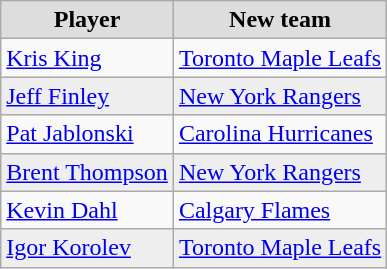<table class="wikitable">
<tr style="text-align:center; background:#ddd;">
<td><strong>Player</strong></td>
<td><strong>New team</strong></td>
</tr>
<tr>
<td><a href='#'>Kris King</a></td>
<td><a href='#'>Toronto Maple Leafs</a></td>
</tr>
<tr style="background:#eee;">
<td><a href='#'>Jeff Finley</a></td>
<td><a href='#'>New York Rangers</a></td>
</tr>
<tr>
<td><a href='#'>Pat Jablonski</a></td>
<td><a href='#'>Carolina Hurricanes</a></td>
</tr>
<tr style="background:#eee;">
<td><a href='#'>Brent Thompson</a></td>
<td><a href='#'>New York Rangers</a></td>
</tr>
<tr>
<td><a href='#'>Kevin Dahl</a></td>
<td><a href='#'>Calgary Flames</a></td>
</tr>
<tr style="background:#eee;">
<td><a href='#'>Igor Korolev</a></td>
<td><a href='#'>Toronto Maple Leafs</a></td>
</tr>
</table>
